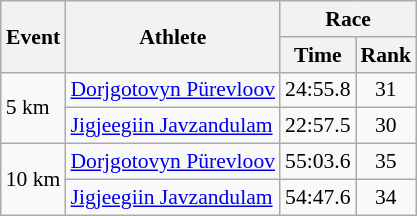<table class="wikitable" border="1" style="font-size:90%">
<tr>
<th rowspan=2>Event</th>
<th rowspan=2>Athlete</th>
<th colspan=2>Race</th>
</tr>
<tr>
<th>Time</th>
<th>Rank</th>
</tr>
<tr>
<td rowspan=2>5 km</td>
<td><a href='#'>Dorjgotovyn Pürevloov</a></td>
<td align=center>24:55.8</td>
<td align=center>31</td>
</tr>
<tr>
<td><a href='#'>Jigjeegiin Javzandulam</a></td>
<td align=center>22:57.5</td>
<td align=center>30</td>
</tr>
<tr>
<td rowspan=2>10 km</td>
<td><a href='#'>Dorjgotovyn Pürevloov</a></td>
<td align=center>55:03.6</td>
<td align=center>35</td>
</tr>
<tr>
<td><a href='#'>Jigjeegiin Javzandulam</a></td>
<td align=center>54:47.6</td>
<td align=center>34</td>
</tr>
</table>
